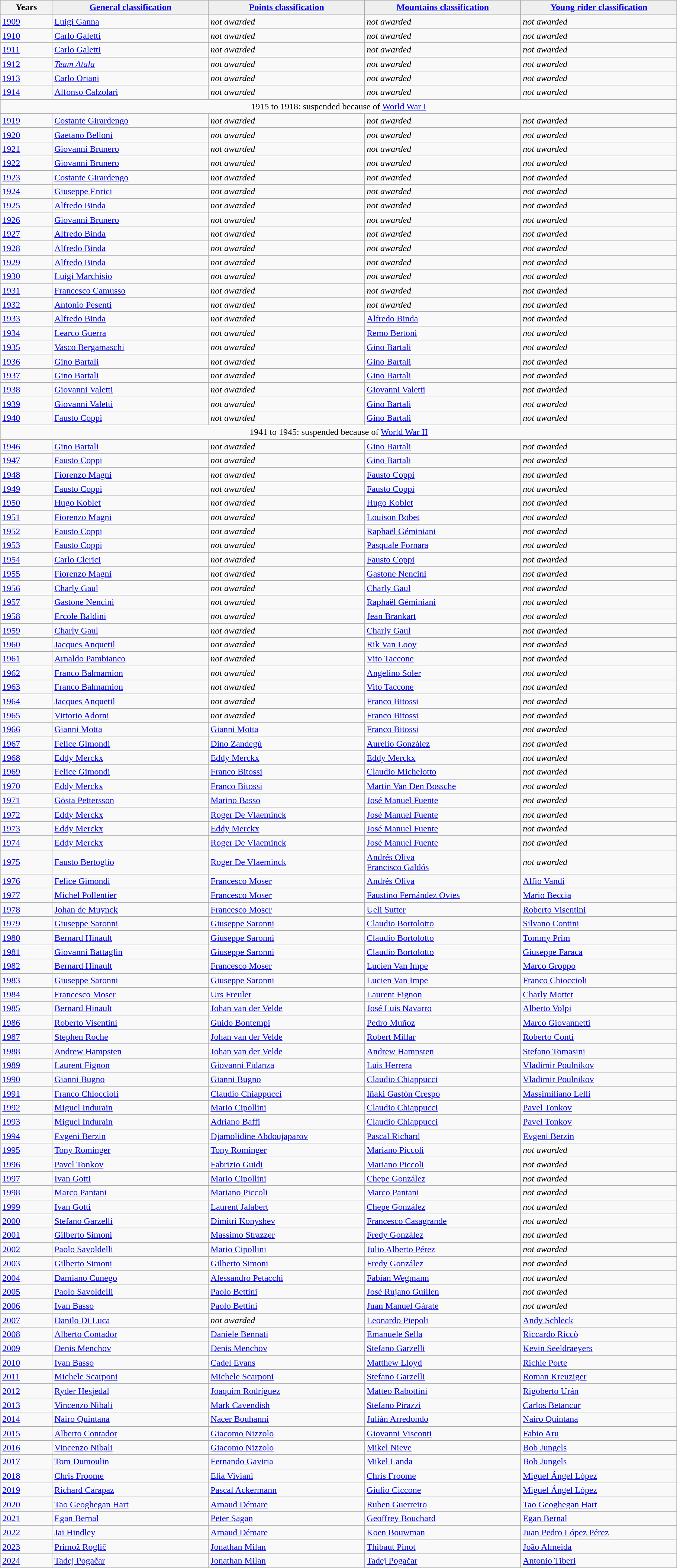<table class="wikitable sortable">
<tr>
<th width=5%>Years</th>
<th style="background:#EFEFEF;" width="15%"><a href='#'>General classification</a><br></th>
<th style="background:#EFEFEF;" width="15%"><a href='#'>Points classification</a><br></th>
<th style="background:#EFEFEF;" width="15%"><a href='#'>Mountains classification</a><br></th>
<th style="background:#EFEFEF;" width="15%"><a href='#'>Young rider classification</a><br></th>
</tr>
<tr>
<td><a href='#'>1909</a></td>
<td> <a href='#'>Luigi Ganna</a></td>
<td><em>not awarded</em></td>
<td><em>not awarded</em></td>
<td><em>not awarded</em></td>
</tr>
<tr>
<td><a href='#'>1910</a></td>
<td> <a href='#'>Carlo Galetti</a></td>
<td><em>not awarded</em></td>
<td><em>not awarded</em></td>
<td><em>not awarded</em></td>
</tr>
<tr>
<td><a href='#'>1911</a></td>
<td> <a href='#'>Carlo Galetti</a></td>
<td><em>not awarded</em></td>
<td><em>not awarded</em></td>
<td><em>not awarded</em></td>
</tr>
<tr>
<td><a href='#'>1912</a></td>
<td> <em><a href='#'>Team Atala</a></em></td>
<td><em>not awarded</em></td>
<td><em>not awarded</em></td>
<td><em>not awarded</em></td>
</tr>
<tr>
<td><a href='#'>1913</a></td>
<td> <a href='#'>Carlo Oriani</a></td>
<td><em>not awarded</em></td>
<td><em>not awarded</em></td>
<td><em>not awarded</em></td>
</tr>
<tr>
<td><a href='#'>1914</a></td>
<td> <a href='#'>Alfonso Calzolari</a></td>
<td><em>not awarded</em></td>
<td><em>not awarded</em></td>
<td><em>not awarded</em></td>
</tr>
<tr>
<td colspan="5" style="text-align:center;">1915 to 1918: suspended because of <a href='#'>World War I</a></td>
</tr>
<tr>
<td><a href='#'>1919</a></td>
<td> <a href='#'>Costante Girardengo</a></td>
<td><em>not awarded</em></td>
<td><em>not awarded</em></td>
<td><em>not awarded</em></td>
</tr>
<tr>
<td><a href='#'>1920</a></td>
<td> <a href='#'>Gaetano Belloni</a></td>
<td><em>not awarded</em></td>
<td><em>not awarded</em></td>
<td><em>not awarded</em></td>
</tr>
<tr>
<td><a href='#'>1921</a></td>
<td> <a href='#'>Giovanni Brunero</a></td>
<td><em>not awarded</em></td>
<td><em>not awarded</em></td>
<td><em>not awarded</em></td>
</tr>
<tr>
<td><a href='#'>1922</a></td>
<td> <a href='#'>Giovanni Brunero</a></td>
<td><em>not awarded</em></td>
<td><em>not awarded</em></td>
<td><em>not awarded</em></td>
</tr>
<tr>
<td><a href='#'>1923</a></td>
<td> <a href='#'>Costante Girardengo</a></td>
<td><em>not awarded</em></td>
<td><em>not awarded</em></td>
<td><em>not awarded</em></td>
</tr>
<tr>
<td><a href='#'>1924</a></td>
<td> <a href='#'>Giuseppe Enrici</a></td>
<td><em>not awarded</em></td>
<td><em>not awarded</em></td>
<td><em>not awarded</em></td>
</tr>
<tr>
<td><a href='#'>1925</a></td>
<td> <a href='#'>Alfredo Binda</a></td>
<td><em>not awarded</em></td>
<td><em>not awarded</em></td>
<td><em>not awarded</em></td>
</tr>
<tr>
<td><a href='#'>1926</a></td>
<td> <a href='#'>Giovanni Brunero</a></td>
<td><em>not awarded</em></td>
<td><em>not awarded</em></td>
<td><em>not awarded</em></td>
</tr>
<tr>
<td><a href='#'>1927</a></td>
<td> <a href='#'>Alfredo Binda</a></td>
<td><em>not awarded</em></td>
<td><em>not awarded</em></td>
<td><em>not awarded</em></td>
</tr>
<tr>
<td><a href='#'>1928</a></td>
<td> <a href='#'>Alfredo Binda</a></td>
<td><em>not awarded</em></td>
<td><em>not awarded</em></td>
<td><em>not awarded</em></td>
</tr>
<tr>
<td><a href='#'>1929</a></td>
<td> <a href='#'>Alfredo Binda</a></td>
<td><em>not awarded</em></td>
<td><em>not awarded</em></td>
<td><em>not awarded</em></td>
</tr>
<tr>
<td><a href='#'>1930</a></td>
<td> <a href='#'>Luigi Marchisio</a></td>
<td><em>not awarded</em></td>
<td><em>not awarded</em></td>
<td><em>not awarded</em></td>
</tr>
<tr>
<td><a href='#'>1931</a></td>
<td> <a href='#'>Francesco Camusso</a></td>
<td><em>not awarded</em></td>
<td><em>not awarded</em></td>
<td><em>not awarded</em></td>
</tr>
<tr>
<td><a href='#'>1932</a></td>
<td> <a href='#'>Antonio Pesenti</a></td>
<td><em>not awarded</em></td>
<td><em>not awarded</em></td>
<td><em>not awarded</em></td>
</tr>
<tr>
<td><a href='#'>1933</a></td>
<td> <a href='#'>Alfredo Binda</a></td>
<td><em>not awarded</em></td>
<td> <a href='#'>Alfredo Binda</a></td>
<td><em>not awarded</em></td>
</tr>
<tr>
<td><a href='#'>1934</a></td>
<td> <a href='#'>Learco Guerra</a></td>
<td><em>not awarded</em></td>
<td> <a href='#'>Remo Bertoni</a></td>
<td><em>not awarded</em></td>
</tr>
<tr>
<td><a href='#'>1935</a></td>
<td> <a href='#'>Vasco Bergamaschi</a></td>
<td><em>not awarded</em></td>
<td> <a href='#'>Gino Bartali</a></td>
<td><em>not awarded</em></td>
</tr>
<tr>
<td><a href='#'>1936</a></td>
<td> <a href='#'>Gino Bartali</a></td>
<td><em>not awarded</em></td>
<td> <a href='#'>Gino Bartali</a></td>
<td><em>not awarded</em></td>
</tr>
<tr>
<td><a href='#'>1937</a></td>
<td> <a href='#'>Gino Bartali</a></td>
<td><em>not awarded</em></td>
<td> <a href='#'>Gino Bartali</a></td>
<td><em>not awarded</em></td>
</tr>
<tr>
<td><a href='#'>1938</a></td>
<td> <a href='#'>Giovanni Valetti</a></td>
<td><em>not awarded</em></td>
<td> <a href='#'>Giovanni Valetti</a></td>
<td><em>not awarded</em></td>
</tr>
<tr>
<td><a href='#'>1939</a></td>
<td> <a href='#'>Giovanni Valetti</a></td>
<td><em>not awarded</em></td>
<td> <a href='#'>Gino Bartali</a></td>
<td><em>not awarded</em></td>
</tr>
<tr>
<td><a href='#'>1940</a></td>
<td> <a href='#'>Fausto Coppi</a></td>
<td><em>not awarded</em></td>
<td> <a href='#'>Gino Bartali</a></td>
<td><em>not awarded</em></td>
</tr>
<tr>
<td colspan="5" style="text-align:center;">1941 to 1945: suspended because of <a href='#'>World War II</a></td>
</tr>
<tr>
<td><a href='#'>1946</a></td>
<td> <a href='#'>Gino Bartali</a></td>
<td><em>not awarded</em></td>
<td> <a href='#'>Gino Bartali</a></td>
<td><em>not awarded</em></td>
</tr>
<tr>
<td><a href='#'>1947</a></td>
<td> <a href='#'>Fausto Coppi</a></td>
<td><em>not awarded</em></td>
<td> <a href='#'>Gino Bartali</a></td>
<td><em>not awarded</em></td>
</tr>
<tr>
<td><a href='#'>1948</a></td>
<td> <a href='#'>Fiorenzo Magni</a></td>
<td><em>not awarded</em></td>
<td> <a href='#'>Fausto Coppi</a></td>
<td><em>not awarded</em></td>
</tr>
<tr>
<td><a href='#'>1949</a></td>
<td> <a href='#'>Fausto Coppi</a></td>
<td><em>not awarded</em></td>
<td> <a href='#'>Fausto Coppi</a></td>
<td><em>not awarded</em></td>
</tr>
<tr>
<td><a href='#'>1950</a></td>
<td> <a href='#'>Hugo Koblet</a></td>
<td><em>not awarded</em></td>
<td> <a href='#'>Hugo Koblet</a></td>
<td><em>not awarded</em></td>
</tr>
<tr>
<td><a href='#'>1951</a></td>
<td> <a href='#'>Fiorenzo Magni</a></td>
<td><em>not awarded</em></td>
<td> <a href='#'>Louison Bobet</a></td>
<td><em>not awarded</em></td>
</tr>
<tr>
<td><a href='#'>1952</a></td>
<td> <a href='#'>Fausto Coppi</a></td>
<td><em>not awarded</em></td>
<td> <a href='#'>Raphaël Géminiani</a></td>
<td><em>not awarded</em></td>
</tr>
<tr>
<td><a href='#'>1953</a></td>
<td> <a href='#'>Fausto Coppi</a></td>
<td><em>not awarded</em></td>
<td> <a href='#'>Pasquale Fornara</a></td>
<td><em>not awarded</em></td>
</tr>
<tr>
<td><a href='#'>1954</a></td>
<td> <a href='#'>Carlo Clerici</a></td>
<td><em>not awarded</em></td>
<td> <a href='#'>Fausto Coppi</a></td>
<td><em>not awarded</em></td>
</tr>
<tr>
<td><a href='#'>1955</a></td>
<td> <a href='#'>Fiorenzo Magni</a></td>
<td><em>not awarded</em></td>
<td> <a href='#'>Gastone Nencini</a></td>
<td><em>not awarded</em></td>
</tr>
<tr>
<td><a href='#'>1956</a></td>
<td> <a href='#'>Charly Gaul</a></td>
<td><em>not awarded</em></td>
<td> <a href='#'>Charly Gaul</a></td>
<td><em>not awarded</em></td>
</tr>
<tr>
<td><a href='#'>1957</a></td>
<td> <a href='#'>Gastone Nencini</a></td>
<td><em>not awarded</em></td>
<td> <a href='#'>Raphaël Géminiani</a></td>
<td><em>not awarded</em></td>
</tr>
<tr>
<td><a href='#'>1958</a></td>
<td> <a href='#'>Ercole Baldini</a></td>
<td><em>not awarded</em></td>
<td> <a href='#'>Jean Brankart</a></td>
<td><em>not awarded</em></td>
</tr>
<tr>
<td><a href='#'>1959</a></td>
<td> <a href='#'>Charly Gaul</a></td>
<td><em>not awarded</em></td>
<td> <a href='#'>Charly Gaul</a></td>
<td><em>not awarded</em></td>
</tr>
<tr>
<td><a href='#'>1960</a></td>
<td> <a href='#'>Jacques Anquetil</a></td>
<td><em>not awarded</em></td>
<td> <a href='#'>Rik Van Looy</a></td>
<td><em>not awarded</em></td>
</tr>
<tr>
<td><a href='#'>1961</a></td>
<td> <a href='#'>Arnaldo Pambianco</a></td>
<td><em>not awarded</em></td>
<td> <a href='#'>Vito Taccone</a></td>
<td><em>not awarded</em></td>
</tr>
<tr>
<td><a href='#'>1962</a></td>
<td> <a href='#'>Franco Balmamion</a></td>
<td><em>not awarded</em></td>
<td> <a href='#'>Angelino Soler</a></td>
<td><em>not awarded</em></td>
</tr>
<tr>
<td><a href='#'>1963</a></td>
<td> <a href='#'>Franco Balmamion</a></td>
<td><em>not awarded</em></td>
<td> <a href='#'>Vito Taccone</a></td>
<td><em>not awarded</em></td>
</tr>
<tr>
<td><a href='#'>1964</a></td>
<td> <a href='#'>Jacques Anquetil</a></td>
<td><em>not awarded</em></td>
<td> <a href='#'>Franco Bitossi</a></td>
<td><em>not awarded</em></td>
</tr>
<tr>
<td><a href='#'>1965</a></td>
<td> <a href='#'>Vittorio Adorni</a></td>
<td><em>not awarded</em></td>
<td> <a href='#'>Franco Bitossi</a></td>
<td><em>not awarded</em></td>
</tr>
<tr>
<td><a href='#'>1966</a></td>
<td> <a href='#'>Gianni Motta</a></td>
<td> <a href='#'>Gianni Motta</a></td>
<td> <a href='#'>Franco Bitossi</a></td>
<td><em>not awarded</em></td>
</tr>
<tr>
<td><a href='#'>1967</a></td>
<td> <a href='#'>Felice Gimondi</a></td>
<td> <a href='#'>Dino Zandegù</a></td>
<td> <a href='#'>Aurelio González</a></td>
<td><em>not awarded</em></td>
</tr>
<tr>
<td><a href='#'>1968</a></td>
<td> <a href='#'>Eddy Merckx</a></td>
<td> <a href='#'>Eddy Merckx</a></td>
<td> <a href='#'>Eddy Merckx</a></td>
<td><em>not awarded</em></td>
</tr>
<tr>
<td><a href='#'>1969</a></td>
<td> <a href='#'>Felice Gimondi</a></td>
<td> <a href='#'>Franco Bitossi</a></td>
<td> <a href='#'>Claudio Michelotto</a></td>
<td><em>not awarded</em></td>
</tr>
<tr>
<td><a href='#'>1970</a></td>
<td> <a href='#'>Eddy Merckx</a></td>
<td> <a href='#'>Franco Bitossi</a></td>
<td> <a href='#'>Martin Van Den Bossche</a></td>
<td><em>not awarded</em></td>
</tr>
<tr>
<td><a href='#'>1971</a></td>
<td> <a href='#'>Gösta Pettersson</a></td>
<td> <a href='#'>Marino Basso</a></td>
<td> <a href='#'>José Manuel Fuente</a></td>
<td><em>not awarded</em></td>
</tr>
<tr>
<td><a href='#'>1972</a></td>
<td> <a href='#'>Eddy Merckx</a></td>
<td> <a href='#'>Roger De Vlaeminck</a></td>
<td> <a href='#'>José Manuel Fuente</a></td>
<td><em>not awarded</em></td>
</tr>
<tr>
<td><a href='#'>1973</a></td>
<td> <a href='#'>Eddy Merckx</a></td>
<td> <a href='#'>Eddy Merckx</a></td>
<td> <a href='#'>José Manuel Fuente</a></td>
<td><em>not awarded</em></td>
</tr>
<tr>
<td><a href='#'>1974</a></td>
<td> <a href='#'>Eddy Merckx</a></td>
<td> <a href='#'>Roger De Vlaeminck</a></td>
<td> <a href='#'>José Manuel Fuente</a></td>
<td><em>not awarded</em></td>
</tr>
<tr>
<td><a href='#'>1975</a></td>
<td> <a href='#'>Fausto Bertoglio</a></td>
<td> <a href='#'>Roger De Vlaeminck</a></td>
<td> <a href='#'>Andrés Oliva</a><br> <a href='#'>Francisco Galdós</a></td>
<td><em>not awarded</em></td>
</tr>
<tr>
<td><a href='#'>1976</a></td>
<td> <a href='#'>Felice Gimondi</a></td>
<td> <a href='#'>Francesco Moser</a></td>
<td> <a href='#'>Andrés Oliva</a></td>
<td> <a href='#'>Alfio Vandi</a></td>
</tr>
<tr>
<td><a href='#'>1977</a></td>
<td> <a href='#'>Michel Pollentier</a></td>
<td> <a href='#'>Francesco Moser</a></td>
<td> <a href='#'>Faustino Fernández Ovies</a></td>
<td> <a href='#'>Mario Beccia</a></td>
</tr>
<tr>
<td><a href='#'>1978</a></td>
<td> <a href='#'>Johan de Muynck</a></td>
<td> <a href='#'>Francesco Moser</a></td>
<td> <a href='#'>Ueli Sutter</a></td>
<td> <a href='#'>Roberto Visentini</a></td>
</tr>
<tr>
<td><a href='#'>1979</a></td>
<td> <a href='#'>Giuseppe Saronni</a></td>
<td> <a href='#'>Giuseppe Saronni</a></td>
<td> <a href='#'>Claudio Bortolotto</a></td>
<td> <a href='#'>Silvano Contini</a></td>
</tr>
<tr>
<td><a href='#'>1980</a></td>
<td> <a href='#'>Bernard Hinault</a></td>
<td> <a href='#'>Giuseppe Saronni</a></td>
<td> <a href='#'>Claudio Bortolotto</a></td>
<td> <a href='#'>Tommy Prim</a></td>
</tr>
<tr>
<td><a href='#'>1981</a></td>
<td> <a href='#'>Giovanni Battaglin</a></td>
<td> <a href='#'>Giuseppe Saronni</a></td>
<td> <a href='#'>Claudio Bortolotto</a></td>
<td> <a href='#'>Giuseppe Faraca</a></td>
</tr>
<tr>
<td><a href='#'>1982</a></td>
<td> <a href='#'>Bernard Hinault</a></td>
<td> <a href='#'>Francesco Moser</a></td>
<td> <a href='#'>Lucien Van Impe</a></td>
<td> <a href='#'>Marco Groppo</a></td>
</tr>
<tr>
<td><a href='#'>1983</a></td>
<td> <a href='#'>Giuseppe Saronni</a></td>
<td> <a href='#'>Giuseppe Saronni</a></td>
<td> <a href='#'>Lucien Van Impe</a></td>
<td> <a href='#'>Franco Chioccioli</a></td>
</tr>
<tr>
<td><a href='#'>1984</a></td>
<td> <a href='#'>Francesco Moser</a></td>
<td> <a href='#'>Urs Freuler</a></td>
<td> <a href='#'>Laurent Fignon</a></td>
<td> <a href='#'>Charly Mottet</a></td>
</tr>
<tr>
<td><a href='#'>1985</a></td>
<td> <a href='#'>Bernard Hinault</a></td>
<td> <a href='#'>Johan van der Velde</a></td>
<td> <a href='#'>José Luis Navarro</a></td>
<td> <a href='#'>Alberto Volpi</a></td>
</tr>
<tr>
<td><a href='#'>1986</a></td>
<td> <a href='#'>Roberto Visentini</a></td>
<td> <a href='#'>Guido Bontempi</a></td>
<td> <a href='#'>Pedro Muñoz</a></td>
<td> <a href='#'>Marco Giovannetti</a></td>
</tr>
<tr>
<td><a href='#'>1987</a></td>
<td> <a href='#'>Stephen Roche</a></td>
<td> <a href='#'>Johan van der Velde</a></td>
<td> <a href='#'>Robert Millar</a></td>
<td> <a href='#'>Roberto Conti</a></td>
</tr>
<tr>
<td><a href='#'>1988</a></td>
<td> <a href='#'>Andrew Hampsten</a></td>
<td> <a href='#'>Johan van der Velde</a></td>
<td> <a href='#'>Andrew Hampsten</a></td>
<td> <a href='#'>Stefano Tomasini</a></td>
</tr>
<tr>
<td><a href='#'>1989</a></td>
<td> <a href='#'>Laurent Fignon</a></td>
<td> <a href='#'>Giovanni Fidanza</a></td>
<td> <a href='#'>Luis Herrera</a></td>
<td> <a href='#'>Vladimir Poulnikov</a></td>
</tr>
<tr>
<td><a href='#'>1990</a></td>
<td> <a href='#'>Gianni Bugno</a></td>
<td> <a href='#'>Gianni Bugno</a></td>
<td> <a href='#'>Claudio Chiappucci</a></td>
<td> <a href='#'>Vladimir Poulnikov</a></td>
</tr>
<tr>
<td><a href='#'>1991</a></td>
<td> <a href='#'>Franco Chioccioli</a></td>
<td> <a href='#'>Claudio Chiappucci</a></td>
<td> <a href='#'>Iñaki Gastón Crespo</a></td>
<td> <a href='#'>Massimiliano Lelli</a></td>
</tr>
<tr>
<td><a href='#'>1992</a></td>
<td> <a href='#'>Miguel Indurain</a></td>
<td> <a href='#'>Mario Cipollini</a></td>
<td> <a href='#'>Claudio Chiappucci</a></td>
<td> <a href='#'>Pavel Tonkov</a></td>
</tr>
<tr>
<td><a href='#'>1993</a></td>
<td> <a href='#'>Miguel Indurain</a></td>
<td> <a href='#'>Adriano Baffi</a></td>
<td> <a href='#'>Claudio Chiappucci</a></td>
<td> <a href='#'>Pavel Tonkov</a></td>
</tr>
<tr>
<td><a href='#'>1994</a></td>
<td> <a href='#'>Evgeni Berzin</a></td>
<td> <a href='#'>Djamolidine Abdoujaparov</a></td>
<td> <a href='#'>Pascal Richard</a></td>
<td> <a href='#'>Evgeni Berzin</a></td>
</tr>
<tr>
<td><a href='#'>1995</a></td>
<td> <a href='#'>Tony Rominger</a></td>
<td> <a href='#'>Tony Rominger</a></td>
<td> <a href='#'>Mariano Piccoli</a></td>
<td><em>not awarded</em></td>
</tr>
<tr>
<td><a href='#'>1996</a></td>
<td> <a href='#'>Pavel Tonkov</a></td>
<td> <a href='#'>Fabrizio Guidi</a></td>
<td> <a href='#'>Mariano Piccoli</a></td>
<td><em>not awarded</em></td>
</tr>
<tr>
<td><a href='#'>1997</a></td>
<td> <a href='#'>Ivan Gotti</a></td>
<td> <a href='#'>Mario Cipollini</a></td>
<td> <a href='#'>Chepe González</a></td>
<td><em>not awarded</em></td>
</tr>
<tr>
<td><a href='#'>1998</a></td>
<td> <a href='#'>Marco Pantani</a></td>
<td> <a href='#'>Mariano Piccoli</a></td>
<td> <a href='#'>Marco Pantani</a></td>
<td><em>not awarded</em></td>
</tr>
<tr>
<td><a href='#'>1999</a></td>
<td> <a href='#'>Ivan Gotti</a></td>
<td> <a href='#'>Laurent Jalabert</a></td>
<td> <a href='#'>Chepe González</a></td>
<td><em>not awarded</em></td>
</tr>
<tr>
<td><a href='#'>2000</a></td>
<td> <a href='#'>Stefano Garzelli</a></td>
<td> <a href='#'>Dimitri Konyshev</a></td>
<td> <a href='#'>Francesco Casagrande</a></td>
<td><em>not awarded</em></td>
</tr>
<tr>
<td><a href='#'>2001</a></td>
<td> <a href='#'>Gilberto Simoni</a></td>
<td> <a href='#'>Massimo Strazzer</a></td>
<td> <a href='#'>Fredy González</a></td>
<td><em>not awarded</em></td>
</tr>
<tr>
<td><a href='#'>2002</a></td>
<td> <a href='#'>Paolo Savoldelli</a></td>
<td> <a href='#'>Mario Cipollini</a></td>
<td> <a href='#'>Julio Alberto Pérez</a></td>
<td><em>not awarded</em></td>
</tr>
<tr>
<td><a href='#'>2003</a></td>
<td> <a href='#'>Gilberto Simoni</a></td>
<td> <a href='#'>Gilberto Simoni</a></td>
<td> <a href='#'>Fredy González</a></td>
<td><em>not awarded</em></td>
</tr>
<tr>
<td><a href='#'>2004</a></td>
<td> <a href='#'>Damiano Cunego</a></td>
<td> <a href='#'>Alessandro Petacchi</a></td>
<td> <a href='#'>Fabian Wegmann</a></td>
<td><em>not awarded</em></td>
</tr>
<tr>
<td><a href='#'>2005</a></td>
<td> <a href='#'>Paolo Savoldelli</a></td>
<td> <a href='#'>Paolo Bettini</a></td>
<td> <a href='#'>José Rujano Guillen</a></td>
<td><em>not awarded</em></td>
</tr>
<tr>
<td><a href='#'>2006</a></td>
<td> <a href='#'>Ivan Basso</a></td>
<td> <a href='#'>Paolo Bettini</a></td>
<td> <a href='#'>Juan Manuel Gárate</a></td>
<td><em>not awarded</em></td>
</tr>
<tr>
<td><a href='#'>2007</a></td>
<td> <a href='#'>Danilo Di Luca</a></td>
<td><em>not awarded</em></td>
<td> <a href='#'>Leonardo Piepoli</a></td>
<td> <a href='#'>Andy Schleck</a></td>
</tr>
<tr>
<td><a href='#'>2008</a></td>
<td> <a href='#'>Alberto Contador</a></td>
<td> <a href='#'>Daniele Bennati</a></td>
<td> <a href='#'>Emanuele Sella</a></td>
<td> <a href='#'>Riccardo Riccò</a></td>
</tr>
<tr>
<td><a href='#'>2009</a></td>
<td> <a href='#'>Denis Menchov</a></td>
<td> <a href='#'>Denis Menchov</a></td>
<td> <a href='#'>Stefano Garzelli</a></td>
<td> <a href='#'>Kevin Seeldraeyers</a></td>
</tr>
<tr>
<td><a href='#'>2010</a></td>
<td> <a href='#'>Ivan Basso</a></td>
<td> <a href='#'>Cadel Evans</a></td>
<td> <a href='#'>Matthew Lloyd</a></td>
<td> <a href='#'>Richie Porte</a></td>
</tr>
<tr>
<td><a href='#'>2011</a></td>
<td> <a href='#'>Michele Scarponi</a></td>
<td> <a href='#'>Michele Scarponi</a></td>
<td> <a href='#'>Stefano Garzelli</a></td>
<td> <a href='#'>Roman Kreuziger</a></td>
</tr>
<tr>
<td><a href='#'>2012</a></td>
<td> <a href='#'>Ryder Hesjedal</a></td>
<td> <a href='#'>Joaquim Rodríguez</a></td>
<td> <a href='#'>Matteo Rabottini</a></td>
<td> <a href='#'>Rigoberto Urán</a></td>
</tr>
<tr>
<td><a href='#'>2013</a></td>
<td> <a href='#'>Vincenzo Nibali</a></td>
<td> <a href='#'>Mark Cavendish</a></td>
<td> <a href='#'>Stefano Pirazzi</a></td>
<td> <a href='#'>Carlos Betancur</a></td>
</tr>
<tr>
<td><a href='#'>2014</a></td>
<td> <a href='#'>Nairo Quintana</a></td>
<td> <a href='#'>Nacer Bouhanni</a></td>
<td> <a href='#'>Julián Arredondo</a></td>
<td> <a href='#'>Nairo Quintana</a></td>
</tr>
<tr>
<td><a href='#'>2015</a></td>
<td> <a href='#'>Alberto Contador</a></td>
<td> <a href='#'>Giacomo Nizzolo</a></td>
<td> <a href='#'>Giovanni Visconti</a></td>
<td> <a href='#'>Fabio Aru</a></td>
</tr>
<tr>
<td><a href='#'>2016</a></td>
<td> <a href='#'>Vincenzo Nibali</a></td>
<td> <a href='#'>Giacomo Nizzolo</a></td>
<td> <a href='#'>Mikel Nieve</a></td>
<td> <a href='#'>Bob Jungels</a></td>
</tr>
<tr>
<td><a href='#'>2017</a></td>
<td> <a href='#'>Tom Dumoulin</a></td>
<td> <a href='#'>Fernando Gaviria</a></td>
<td> <a href='#'>Mikel Landa</a></td>
<td> <a href='#'>Bob Jungels</a></td>
</tr>
<tr>
<td><a href='#'>2018</a></td>
<td> <a href='#'>Chris Froome</a></td>
<td> <a href='#'>Elia Viviani</a></td>
<td> <a href='#'>Chris Froome</a></td>
<td> <a href='#'>Miguel Ángel López</a></td>
</tr>
<tr>
<td><a href='#'>2019</a></td>
<td> <a href='#'>Richard Carapaz</a></td>
<td> <a href='#'>Pascal Ackermann</a></td>
<td> <a href='#'>Giulio Ciccone</a></td>
<td> <a href='#'>Miguel Ángel López</a></td>
</tr>
<tr>
<td><a href='#'>2020</a></td>
<td> <a href='#'>Tao Geoghegan Hart</a></td>
<td> <a href='#'>Arnaud Démare</a></td>
<td> <a href='#'>Ruben Guerreiro</a></td>
<td> <a href='#'>Tao Geoghegan Hart</a></td>
</tr>
<tr>
<td><a href='#'>2021</a></td>
<td> <a href='#'>Egan Bernal</a></td>
<td> <a href='#'>Peter Sagan</a></td>
<td> <a href='#'>Geoffrey Bouchard</a></td>
<td> <a href='#'>Egan Bernal</a></td>
</tr>
<tr>
<td><a href='#'>2022</a></td>
<td> <a href='#'>Jai Hindley</a></td>
<td> <a href='#'>Arnaud Démare</a></td>
<td> <a href='#'>Koen Bouwman</a></td>
<td> <a href='#'>Juan Pedro López Pérez</a></td>
</tr>
<tr>
<td><a href='#'>2023</a></td>
<td> <a href='#'>Primož Roglič</a></td>
<td> <a href='#'>Jonathan Milan</a></td>
<td> <a href='#'>Thibaut Pinot</a></td>
<td> <a href='#'>João Almeida</a></td>
</tr>
<tr>
<td><a href='#'>2024</a></td>
<td> <a href='#'>Tadej Pogačar</a></td>
<td> <a href='#'>Jonathan Milan</a></td>
<td> <a href='#'>Tadej Pogačar</a></td>
<td> <a href='#'>Antonio Tiberi</a></td>
</tr>
</table>
